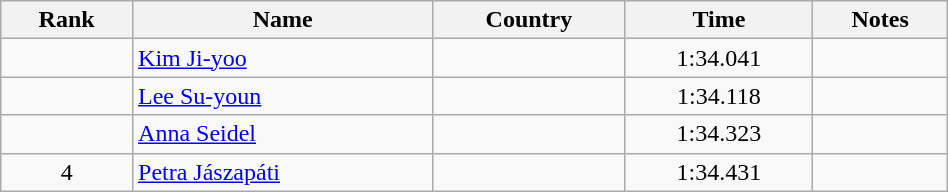<table class="wikitable sortable" style="text-align:center" width=50%>
<tr>
<th>Rank</th>
<th>Name</th>
<th>Country</th>
<th>Time</th>
<th>Notes</th>
</tr>
<tr>
<td></td>
<td align=left><a href='#'>Kim Ji-yoo</a></td>
<td align=left></td>
<td>1:34.041</td>
<td></td>
</tr>
<tr>
<td></td>
<td align=left><a href='#'>Lee Su-youn</a></td>
<td align=left></td>
<td>1:34.118</td>
<td></td>
</tr>
<tr>
<td></td>
<td align=left><a href='#'>Anna Seidel</a></td>
<td align=left></td>
<td>1:34.323</td>
<td></td>
</tr>
<tr>
<td>4</td>
<td align=left><a href='#'>Petra Jászapáti</a></td>
<td align=left></td>
<td>1:34.431</td>
<td></td>
</tr>
</table>
